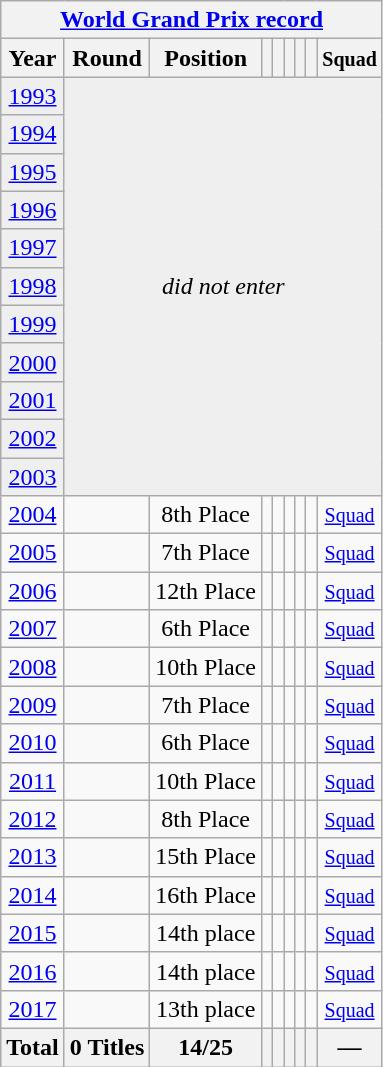<table class="wikitable" style="text-align: center;">
<tr>
<th colspan=9><a href='#'>World Grand Prix record</a></th>
</tr>
<tr>
<th>Year</th>
<th>Round</th>
<th>Position</th>
<th></th>
<th></th>
<th></th>
<th></th>
<th></th>
<th><small>Squad</small></th>
</tr>
<tr bgcolor="efefef">
<td> <a href='#'>1993</a></td>
<td colspan=8 rowspan=11 align=center><em>did not enter</em></td>
</tr>
<tr bgcolor="efefef">
<td> <a href='#'>1994</a></td>
</tr>
<tr bgcolor="efefef">
<td> <a href='#'>1995</a></td>
</tr>
<tr bgcolor="efefef">
<td> <a href='#'>1996</a></td>
</tr>
<tr bgcolor="efefef">
<td> <a href='#'>1997</a></td>
</tr>
<tr bgcolor="efefef">
<td> <a href='#'>1998</a></td>
</tr>
<tr bgcolor="efefef">
<td> <a href='#'>1999</a></td>
</tr>
<tr bgcolor="efefef">
<td> <a href='#'>2000</a></td>
</tr>
<tr bgcolor="efefef">
<td> <a href='#'>2001</a></td>
</tr>
<tr bgcolor="efefef">
<td> <a href='#'>2002</a></td>
</tr>
<tr bgcolor="efefef">
<td> <a href='#'>2003</a></td>
</tr>
<tr>
<td> <a href='#'>2004</a></td>
<td></td>
<td>8th Place</td>
<td></td>
<td></td>
<td></td>
<td></td>
<td></td>
<td><small><a href='#'>Squad</a></small></td>
</tr>
<tr>
<td> <a href='#'>2005</a></td>
<td></td>
<td>7th Place</td>
<td></td>
<td></td>
<td></td>
<td></td>
<td></td>
<td><small><a href='#'>Squad</a></small></td>
</tr>
<tr>
<td> <a href='#'>2006</a></td>
<td></td>
<td>12th Place</td>
<td></td>
<td></td>
<td></td>
<td></td>
<td></td>
<td><small><a href='#'>Squad</a></small></td>
</tr>
<tr>
<td> <a href='#'>2007</a></td>
<td></td>
<td>6th Place</td>
<td></td>
<td></td>
<td></td>
<td></td>
<td></td>
<td><small><a href='#'>Squad</a></small></td>
</tr>
<tr>
<td> <a href='#'>2008</a></td>
<td></td>
<td>10th Place</td>
<td></td>
<td></td>
<td></td>
<td></td>
<td></td>
<td><small><a href='#'>Squad</a></small></td>
</tr>
<tr>
<td> <a href='#'>2009</a></td>
<td></td>
<td>7th Place</td>
<td></td>
<td></td>
<td></td>
<td></td>
<td></td>
<td><small><a href='#'>Squad</a></small></td>
</tr>
<tr>
<td> <a href='#'>2010</a></td>
<td></td>
<td>6th Place</td>
<td></td>
<td></td>
<td></td>
<td></td>
<td></td>
<td><small><a href='#'>Squad</a></small></td>
</tr>
<tr>
<td> <a href='#'>2011</a></td>
<td></td>
<td>10th Place</td>
<td></td>
<td></td>
<td></td>
<td></td>
<td></td>
<td><small><a href='#'>Squad</a></small></td>
</tr>
<tr>
<td> <a href='#'>2012</a></td>
<td></td>
<td>8th Place</td>
<td></td>
<td></td>
<td></td>
<td></td>
<td></td>
<td><small><a href='#'>Squad</a></small></td>
</tr>
<tr>
<td> <a href='#'>2013</a></td>
<td></td>
<td>15th Place</td>
<td></td>
<td></td>
<td></td>
<td></td>
<td></td>
<td><small><a href='#'>Squad</a></small></td>
</tr>
<tr>
<td> <a href='#'>2014</a></td>
<td></td>
<td>16th Place</td>
<td></td>
<td></td>
<td></td>
<td></td>
<td></td>
<td><small><a href='#'>Squad</a></small></td>
</tr>
<tr>
<td> <a href='#'>2015</a></td>
<td></td>
<td>14th place</td>
<td></td>
<td></td>
<td></td>
<td></td>
<td></td>
<td><small><a href='#'>Squad</a></small></td>
</tr>
<tr>
<td> <a href='#'>2016</a></td>
<td></td>
<td>14th place</td>
<td></td>
<td></td>
<td></td>
<td></td>
<td></td>
<td><small><a href='#'>Squad</a></small></td>
</tr>
<tr>
<td> <a href='#'>2017</a></td>
<td></td>
<td>13th place</td>
<td></td>
<td></td>
<td></td>
<td></td>
<td></td>
<td><small><a href='#'>Squad</a></small></td>
</tr>
<tr>
<th>Total</th>
<th>0 Titles</th>
<th>14/25</th>
<th></th>
<th></th>
<th></th>
<th></th>
<th></th>
<th>—</th>
</tr>
</table>
